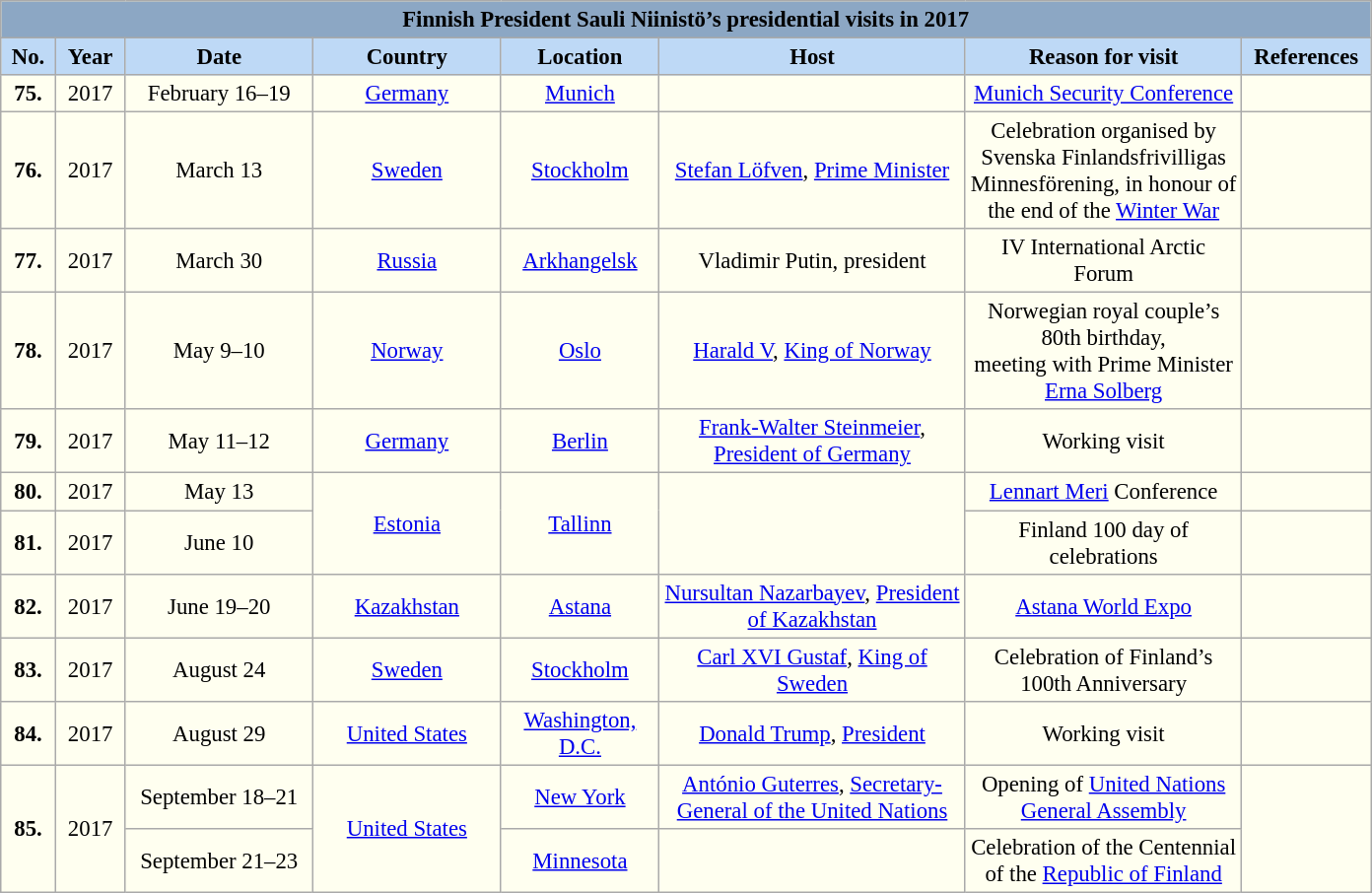<table class="wikitable" style="font-size:95%; text-align:center; background:#FFFFF0">
<tr>
<td colspan="8" style="background:#8CA7C4;"><strong>Finnish President Sauli Niinistö’s presidential visits in 2017</strong></td>
</tr>
<tr>
<th width=30 style=background:#BED9F6>No.</th>
<th width=40 style=background:#BED9F6>Year</th>
<th width=120 style=background:#BED9F6>Date</th>
<th width=120 style=background:#BED9F6>Country</th>
<th width=100 style=background:#BED9F6>Location</th>
<th width=200 style=background:#BED9F6>Host</th>
<th width=180 style=background:#BED9F6>Reason for visit</th>
<th width=80 style=background:#BED9F6>References</th>
</tr>
<tr>
<td><strong>75.</strong></td>
<td>2017</td>
<td>February 16–19</td>
<td> <a href='#'>Germany</a></td>
<td><a href='#'>Munich</a></td>
<td></td>
<td><a href='#'>Munich Security Conference</a></td>
<td></td>
</tr>
<tr>
<td><strong>76.</strong></td>
<td>2017</td>
<td>March 13</td>
<td> <a href='#'>Sweden</a></td>
<td><a href='#'>Stockholm</a></td>
<td><a href='#'>Stefan Löfven</a>, <a href='#'>Prime Minister</a></td>
<td>Celebration organised by Svenska Finlandsfrivilligas Minnesförening, in honour of the end of the <a href='#'>Winter War</a></td>
<td></td>
</tr>
<tr>
<td><strong>77.</strong></td>
<td>2017</td>
<td>March 30</td>
<td> <a href='#'>Russia</a></td>
<td><a href='#'>Arkhangelsk</a></td>
<td>Vladimir Putin, president</td>
<td>IV International Arctic Forum</td>
<td></td>
</tr>
<tr>
<td><strong>78.</strong></td>
<td>2017</td>
<td>May 9–10</td>
<td> <a href='#'>Norway</a></td>
<td><a href='#'>Oslo</a></td>
<td><a href='#'>Harald V</a>, <a href='#'>King of Norway</a></td>
<td>Norwegian royal couple’s 80th birthday,<br>meeting with Prime Minister <a href='#'>Erna Solberg</a></td>
<td></td>
</tr>
<tr>
<td><strong>79.</strong></td>
<td>2017</td>
<td>May 11–12</td>
<td> <a href='#'>Germany</a></td>
<td><a href='#'>Berlin</a></td>
<td><a href='#'>Frank-Walter Steinmeier</a>, <a href='#'>President of Germany</a></td>
<td>Working visit</td>
<td></td>
</tr>
<tr>
<td><strong>80.</strong></td>
<td>2017</td>
<td>May 13</td>
<td rowspan="2"> <a href='#'>Estonia</a></td>
<td rowspan="2"><a href='#'>Tallinn</a></td>
<td rowspan="2"></td>
<td><a href='#'>Lennart Meri</a> Conference</td>
<td></td>
</tr>
<tr>
<td><strong>81.</strong></td>
<td>2017</td>
<td>June 10</td>
<td>Finland 100 day of celebrations</td>
<td></td>
</tr>
<tr>
<td><strong>82.</strong></td>
<td>2017</td>
<td>June 19–20</td>
<td> <a href='#'>Kazakhstan</a></td>
<td><a href='#'>Astana</a></td>
<td><a href='#'>Nursultan Nazarbayev</a>, <a href='#'>President of Kazakhstan</a></td>
<td><a href='#'>Astana World Expo</a></td>
<td></td>
</tr>
<tr>
<td><strong>83.</strong></td>
<td>2017</td>
<td>August 24</td>
<td> <a href='#'>Sweden</a></td>
<td><a href='#'>Stockholm</a></td>
<td><a href='#'>Carl XVI Gustaf</a>, <a href='#'>King of Sweden</a></td>
<td>Celebration of Finland’s 100th Anniversary</td>
<td></td>
</tr>
<tr>
<td><strong>84.</strong></td>
<td>2017</td>
<td>August 29</td>
<td> <a href='#'>United States</a></td>
<td><a href='#'>Washington, D.C.</a></td>
<td><a href='#'>Donald Trump</a>, <a href='#'>President</a></td>
<td>Working visit</td>
<td></td>
</tr>
<tr>
<td rowspan=2><strong>85.</strong></td>
<td rowspan=2>2017</td>
<td>September 18–21</td>
<td rowspan=2> <a href='#'>United States</a></td>
<td><a href='#'>New York</a></td>
<td><a href='#'>António Guterres</a>, <a href='#'>Secretary-General of the United Nations</a></td>
<td>Opening of <a href='#'>United Nations General Assembly</a></td>
<td rowspan=2></td>
</tr>
<tr>
<td>September 21–23</td>
<td><a href='#'>Minnesota</a></td>
<td></td>
<td>Celebration of the Centennial of the <a href='#'>Republic of Finland</a></td>
</tr>
</table>
